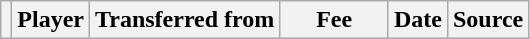<table class="wikitable plainrowheaders sortable">
<tr>
<th></th>
<th scope="col">Player</th>
<th>Transferred from</th>
<th style="width: 65px;">Fee</th>
<th scope="col">Date</th>
<th scope="col">Source</th>
</tr>
</table>
